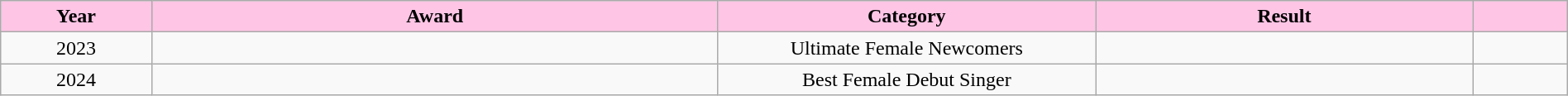<table class="wikitable" width="100%">
<tr style="background:#fec5e5;text-align:center;color:black;font-weight:bold">
<td style="width:8%"><strong>Year</strong></td>
<td width="30%"><strong>Award</strong></td>
<td width="20%"><strong>Category</strong></td>
<td width="20%"><strong>Result</strong></td>
<td width="5%"><strong></strong></td>
</tr>
<tr style="text-align:center;">
<td>2023</td>
<td></td>
<td>Ultimate Female Newcomers</td>
<td></td>
<td></td>
</tr>
<tr style="text-align:center;">
<td>2024</td>
<td></td>
<td>Best Female Debut Singer</td>
<td></td>
<td></td>
</tr>
</table>
